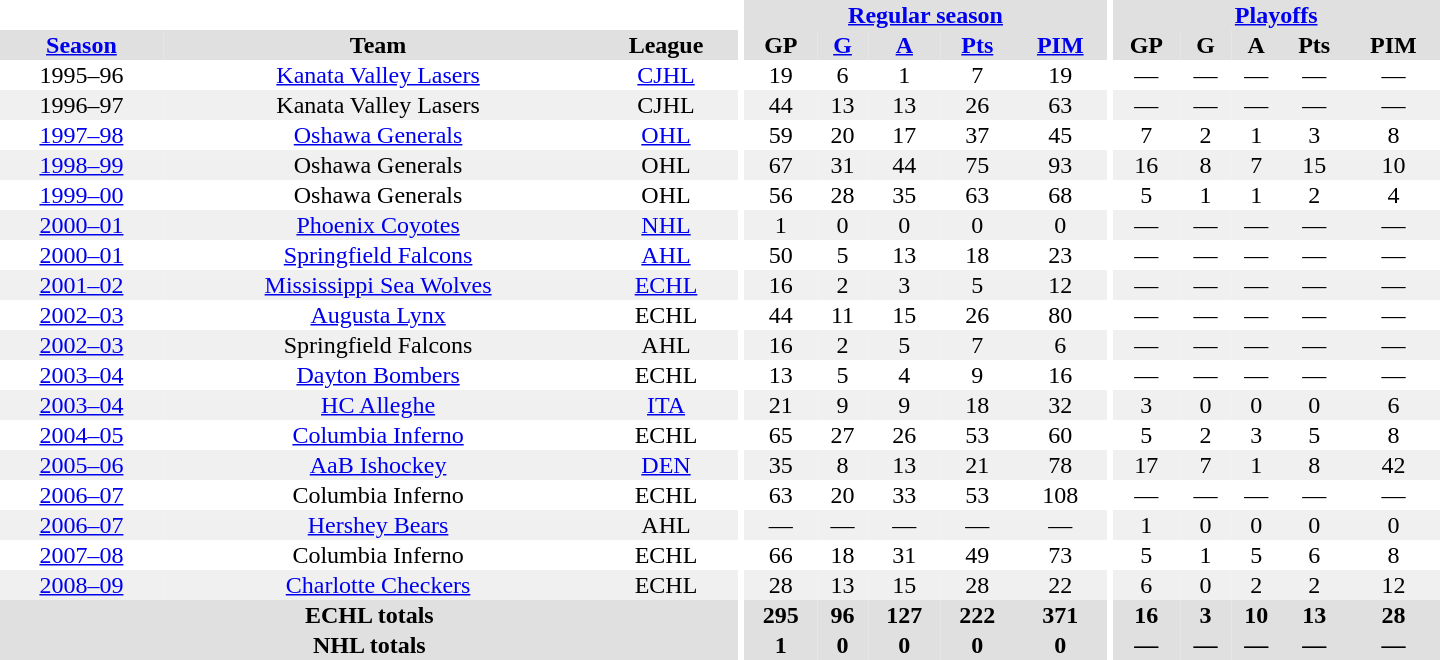<table border="0" cellpadding="1" cellspacing="0" style="text-align:center; width:60em">
<tr bgcolor="#e0e0e0">
<th colspan="3" bgcolor="#ffffff"></th>
<th rowspan="100" bgcolor="#ffffff"></th>
<th colspan="5"><a href='#'>Regular season</a></th>
<th rowspan="100" bgcolor="#ffffff"></th>
<th colspan="5"><a href='#'>Playoffs</a></th>
</tr>
<tr bgcolor="#e0e0e0">
<th><a href='#'>Season</a></th>
<th>Team</th>
<th>League</th>
<th>GP</th>
<th><a href='#'>G</a></th>
<th><a href='#'>A</a></th>
<th><a href='#'>Pts</a></th>
<th><a href='#'>PIM</a></th>
<th>GP</th>
<th>G</th>
<th>A</th>
<th>Pts</th>
<th>PIM</th>
</tr>
<tr>
<td>1995–96</td>
<td><a href='#'>Kanata Valley Lasers</a></td>
<td><a href='#'>CJHL</a></td>
<td>19</td>
<td>6</td>
<td>1</td>
<td>7</td>
<td>19</td>
<td>—</td>
<td>—</td>
<td>—</td>
<td>—</td>
<td>—</td>
</tr>
<tr bgcolor="#f0f0f0">
<td>1996–97</td>
<td>Kanata Valley Lasers</td>
<td>CJHL</td>
<td>44</td>
<td>13</td>
<td>13</td>
<td>26</td>
<td>63</td>
<td>—</td>
<td>—</td>
<td>—</td>
<td>—</td>
<td>—</td>
</tr>
<tr>
<td><a href='#'>1997–98</a></td>
<td><a href='#'>Oshawa Generals</a></td>
<td><a href='#'>OHL</a></td>
<td>59</td>
<td>20</td>
<td>17</td>
<td>37</td>
<td>45</td>
<td>7</td>
<td>2</td>
<td>1</td>
<td>3</td>
<td>8</td>
</tr>
<tr bgcolor="#f0f0f0">
<td><a href='#'>1998–99</a></td>
<td>Oshawa Generals</td>
<td>OHL</td>
<td>67</td>
<td>31</td>
<td>44</td>
<td>75</td>
<td>93</td>
<td>16</td>
<td>8</td>
<td>7</td>
<td>15</td>
<td>10</td>
</tr>
<tr>
<td><a href='#'>1999–00</a></td>
<td>Oshawa Generals</td>
<td>OHL</td>
<td>56</td>
<td>28</td>
<td>35</td>
<td>63</td>
<td>68</td>
<td>5</td>
<td>1</td>
<td>1</td>
<td>2</td>
<td>4</td>
</tr>
<tr bgcolor="#f0f0f0">
<td><a href='#'>2000–01</a></td>
<td><a href='#'>Phoenix Coyotes</a></td>
<td><a href='#'>NHL</a></td>
<td>1</td>
<td>0</td>
<td>0</td>
<td>0</td>
<td>0</td>
<td>—</td>
<td>—</td>
<td>—</td>
<td>—</td>
<td>—</td>
</tr>
<tr>
<td><a href='#'>2000–01</a></td>
<td><a href='#'>Springfield Falcons</a></td>
<td><a href='#'>AHL</a></td>
<td>50</td>
<td>5</td>
<td>13</td>
<td>18</td>
<td>23</td>
<td>—</td>
<td>—</td>
<td>—</td>
<td>—</td>
<td>—</td>
</tr>
<tr bgcolor="#f0f0f0">
<td><a href='#'>2001–02</a></td>
<td><a href='#'>Mississippi Sea Wolves</a></td>
<td><a href='#'>ECHL</a></td>
<td>16</td>
<td>2</td>
<td>3</td>
<td>5</td>
<td>12</td>
<td>—</td>
<td>—</td>
<td>—</td>
<td>—</td>
<td>—</td>
</tr>
<tr>
<td><a href='#'>2002–03</a></td>
<td><a href='#'>Augusta Lynx</a></td>
<td>ECHL</td>
<td>44</td>
<td>11</td>
<td>15</td>
<td>26</td>
<td>80</td>
<td>—</td>
<td>—</td>
<td>—</td>
<td>—</td>
<td>—</td>
</tr>
<tr bgcolor="#f0f0f0">
<td><a href='#'>2002–03</a></td>
<td>Springfield Falcons</td>
<td>AHL</td>
<td>16</td>
<td>2</td>
<td>5</td>
<td>7</td>
<td>6</td>
<td>—</td>
<td>—</td>
<td>—</td>
<td>—</td>
<td>—</td>
</tr>
<tr>
<td><a href='#'>2003–04</a></td>
<td><a href='#'>Dayton Bombers</a></td>
<td>ECHL</td>
<td>13</td>
<td>5</td>
<td>4</td>
<td>9</td>
<td>16</td>
<td>—</td>
<td>—</td>
<td>—</td>
<td>—</td>
<td>—</td>
</tr>
<tr bgcolor="#f0f0f0">
<td><a href='#'>2003–04</a></td>
<td><a href='#'>HC Alleghe</a></td>
<td><a href='#'>ITA</a></td>
<td>21</td>
<td>9</td>
<td>9</td>
<td>18</td>
<td>32</td>
<td>3</td>
<td>0</td>
<td>0</td>
<td>0</td>
<td>6</td>
</tr>
<tr>
<td><a href='#'>2004–05</a></td>
<td><a href='#'>Columbia Inferno</a></td>
<td>ECHL</td>
<td>65</td>
<td>27</td>
<td>26</td>
<td>53</td>
<td>60</td>
<td>5</td>
<td>2</td>
<td>3</td>
<td>5</td>
<td>8</td>
</tr>
<tr bgcolor="#f0f0f0">
<td><a href='#'>2005–06</a></td>
<td><a href='#'>AaB Ishockey</a></td>
<td><a href='#'>DEN</a></td>
<td>35</td>
<td>8</td>
<td>13</td>
<td>21</td>
<td>78</td>
<td>17</td>
<td>7</td>
<td>1</td>
<td>8</td>
<td>42</td>
</tr>
<tr>
<td><a href='#'>2006–07</a></td>
<td>Columbia Inferno</td>
<td>ECHL</td>
<td>63</td>
<td>20</td>
<td>33</td>
<td>53</td>
<td>108</td>
<td>—</td>
<td>—</td>
<td>—</td>
<td>—</td>
<td>—</td>
</tr>
<tr bgcolor="#f0f0f0">
<td><a href='#'>2006–07</a></td>
<td><a href='#'>Hershey Bears</a></td>
<td>AHL</td>
<td>—</td>
<td>—</td>
<td>—</td>
<td>—</td>
<td>—</td>
<td>1</td>
<td>0</td>
<td>0</td>
<td>0</td>
<td>0</td>
</tr>
<tr>
<td><a href='#'>2007–08</a></td>
<td>Columbia Inferno</td>
<td>ECHL</td>
<td>66</td>
<td>18</td>
<td>31</td>
<td>49</td>
<td>73</td>
<td>5</td>
<td>1</td>
<td>5</td>
<td>6</td>
<td>8</td>
</tr>
<tr bgcolor="#f0f0f0">
<td><a href='#'>2008–09</a></td>
<td><a href='#'>Charlotte Checkers</a></td>
<td>ECHL</td>
<td>28</td>
<td>13</td>
<td>15</td>
<td>28</td>
<td>22</td>
<td>6</td>
<td>0</td>
<td>2</td>
<td>2</td>
<td>12</td>
</tr>
<tr bgcolor="#e0e0e0">
<th colspan="3">ECHL totals</th>
<th>295</th>
<th>96</th>
<th>127</th>
<th>222</th>
<th>371</th>
<th>16</th>
<th>3</th>
<th>10</th>
<th>13</th>
<th>28</th>
</tr>
<tr bgcolor="#e0e0e0">
<th colspan="3">NHL totals</th>
<th>1</th>
<th>0</th>
<th>0</th>
<th>0</th>
<th>0</th>
<th>—</th>
<th>—</th>
<th>—</th>
<th>—</th>
<th>—</th>
</tr>
</table>
